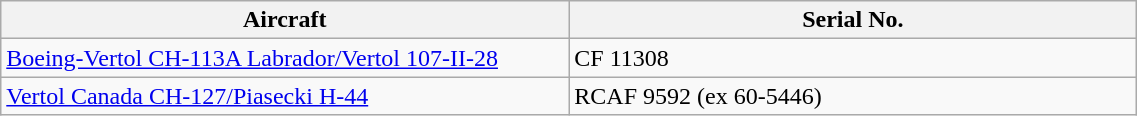<table class="wikitable" width=60%>
<tr>
<th width=50%>Aircraft</th>
<th>Serial No.</th>
</tr>
<tr>
<td><a href='#'>Boeing-Vertol CH-113A Labrador/Vertol 107-II-28</a></td>
<td>CF 11308</td>
</tr>
<tr>
<td><a href='#'>Vertol Canada CH-127/Piasecki H-44</a></td>
<td>RCAF 9592 (ex 60-5446)</td>
</tr>
</table>
